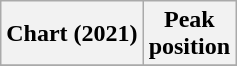<table class="wikitable plainrowheaders" style="text-align:center">
<tr>
<th scope="col">Chart (2021)</th>
<th scope="col">Peak<br>position</th>
</tr>
<tr>
</tr>
</table>
